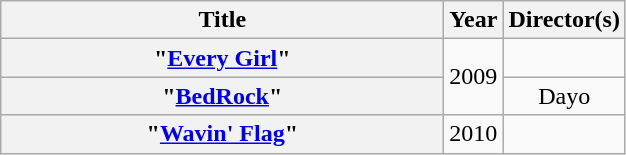<table class="wikitable plainrowheaders" style="text-align:center;">
<tr>
<th scope="col" style="width:18em;">Title</th>
<th scope="col">Year</th>
<th scope="col">Director(s)</th>
</tr>
<tr>
<th scope="row">"<a href='#'>Every Girl</a>"<br></th>
<td rowspan="2">2009</td>
<td></td>
</tr>
<tr>
<th scope="row">"<a href='#'>BedRock</a>"<br></th>
<td>Dayo</td>
</tr>
<tr>
<th scope="row">"<a href='#'>Wavin' Flag</a>"<br></th>
<td>2010</td>
<td></td>
</tr>
</table>
